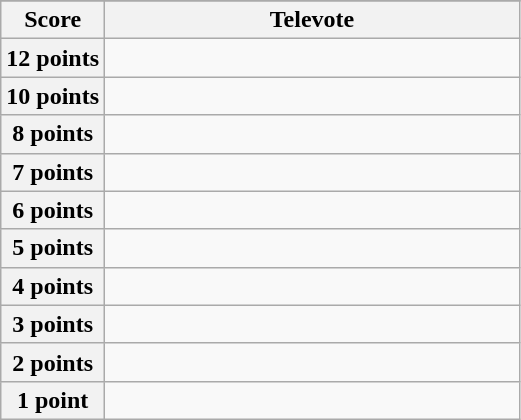<table class="wikitable">
<tr>
</tr>
<tr>
<th scope="col" width="20%">Score</th>
<th scope="col" width="80%">Televote</th>
</tr>
<tr>
<th scope="row">12 points</th>
<td></td>
</tr>
<tr>
<th scope="row">10 points</th>
<td></td>
</tr>
<tr>
<th scope="row">8 points</th>
<td></td>
</tr>
<tr>
<th scope="row">7 points</th>
<td></td>
</tr>
<tr>
<th scope="row">6 points</th>
<td></td>
</tr>
<tr>
<th scope="row">5 points</th>
<td></td>
</tr>
<tr>
<th scope="row">4 points</th>
<td></td>
</tr>
<tr>
<th scope="row">3 points</th>
<td></td>
</tr>
<tr>
<th scope="row">2 points</th>
<td></td>
</tr>
<tr>
<th scope="row">1 point</th>
<td></td>
</tr>
</table>
